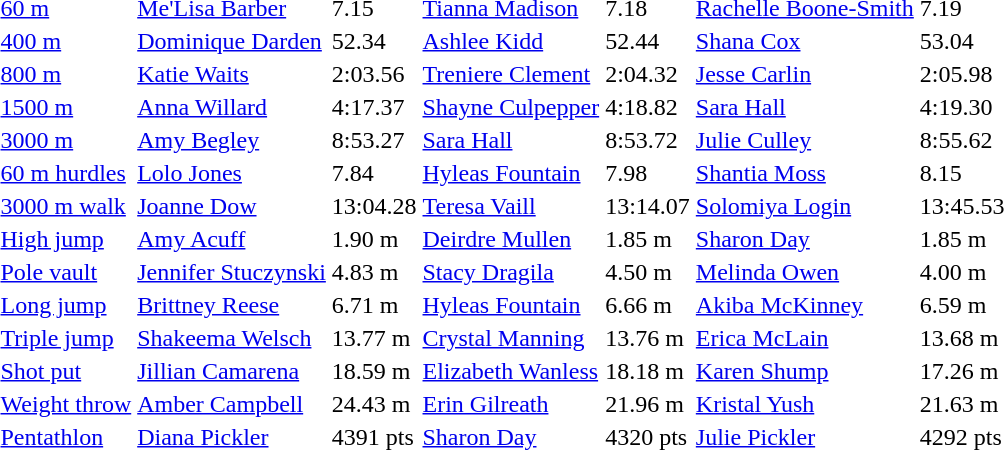<table>
<tr>
<td><a href='#'>60 m</a></td>
<td><a href='#'>Me'Lisa Barber</a></td>
<td>7.15</td>
<td><a href='#'>Tianna Madison</a></td>
<td>7.18</td>
<td><a href='#'>Rachelle Boone-Smith</a></td>
<td>7.19</td>
</tr>
<tr>
<td><a href='#'>400 m</a></td>
<td><a href='#'>Dominique Darden</a></td>
<td>52.34</td>
<td><a href='#'>Ashlee Kidd</a></td>
<td>52.44</td>
<td><a href='#'>Shana Cox</a></td>
<td>53.04</td>
</tr>
<tr>
<td><a href='#'>800 m</a></td>
<td><a href='#'>Katie Waits</a></td>
<td>2:03.56</td>
<td><a href='#'>Treniere Clement</a></td>
<td>2:04.32</td>
<td><a href='#'>Jesse Carlin</a></td>
<td>2:05.98</td>
</tr>
<tr>
<td><a href='#'>1500 m</a></td>
<td><a href='#'>Anna Willard</a></td>
<td>4:17.37</td>
<td><a href='#'>Shayne Culpepper</a></td>
<td>4:18.82</td>
<td><a href='#'>Sara Hall</a></td>
<td>4:19.30</td>
</tr>
<tr>
<td><a href='#'>3000 m</a></td>
<td><a href='#'>Amy Begley</a></td>
<td>8:53.27</td>
<td><a href='#'>Sara Hall</a></td>
<td>8:53.72</td>
<td><a href='#'>Julie Culley</a></td>
<td>8:55.62</td>
</tr>
<tr>
<td><a href='#'>60 m hurdles</a></td>
<td><a href='#'>Lolo Jones</a></td>
<td>7.84</td>
<td><a href='#'>Hyleas Fountain</a></td>
<td>7.98</td>
<td><a href='#'>Shantia Moss</a></td>
<td>8.15</td>
</tr>
<tr>
<td><a href='#'>3000 m walk</a></td>
<td><a href='#'>Joanne Dow</a></td>
<td>13:04.28</td>
<td><a href='#'>Teresa Vaill</a></td>
<td>13:14.07</td>
<td><a href='#'>Solomiya Login</a></td>
<td>13:45.53</td>
</tr>
<tr>
<td><a href='#'>High jump</a></td>
<td><a href='#'>Amy Acuff</a></td>
<td>1.90 m</td>
<td><a href='#'>Deirdre Mullen</a></td>
<td>1.85 m</td>
<td><a href='#'>Sharon Day</a></td>
<td>1.85 m</td>
</tr>
<tr>
<td><a href='#'>Pole vault</a></td>
<td><a href='#'>Jennifer Stuczynski</a></td>
<td>4.83 m</td>
<td><a href='#'>Stacy Dragila</a></td>
<td>4.50 m</td>
<td><a href='#'>Melinda Owen</a></td>
<td>4.00 m</td>
</tr>
<tr>
<td><a href='#'>Long jump</a></td>
<td><a href='#'>Brittney Reese</a></td>
<td>6.71 m</td>
<td><a href='#'>Hyleas Fountain</a></td>
<td>6.66 m</td>
<td><a href='#'>Akiba McKinney</a></td>
<td>6.59 m</td>
</tr>
<tr>
<td><a href='#'>Triple jump</a></td>
<td><a href='#'>Shakeema Welsch</a></td>
<td>13.77 m</td>
<td><a href='#'>Crystal Manning</a></td>
<td>13.76 m</td>
<td><a href='#'>Erica McLain</a></td>
<td>13.68 m</td>
</tr>
<tr>
<td><a href='#'>Shot put</a></td>
<td><a href='#'>Jillian Camarena</a></td>
<td>18.59 m</td>
<td><a href='#'>Elizabeth Wanless</a></td>
<td>18.18 m</td>
<td><a href='#'>Karen Shump</a></td>
<td>17.26 m</td>
</tr>
<tr>
<td><a href='#'>Weight throw</a></td>
<td><a href='#'>Amber Campbell</a></td>
<td>24.43 m</td>
<td><a href='#'>Erin Gilreath</a></td>
<td>21.96 m</td>
<td><a href='#'>Kristal Yush</a></td>
<td>21.63 m</td>
</tr>
<tr>
<td><a href='#'>Pentathlon</a></td>
<td><a href='#'>Diana Pickler</a></td>
<td>4391 pts</td>
<td><a href='#'>Sharon Day</a></td>
<td>4320 pts</td>
<td><a href='#'>Julie Pickler</a></td>
<td>4292 pts</td>
</tr>
</table>
